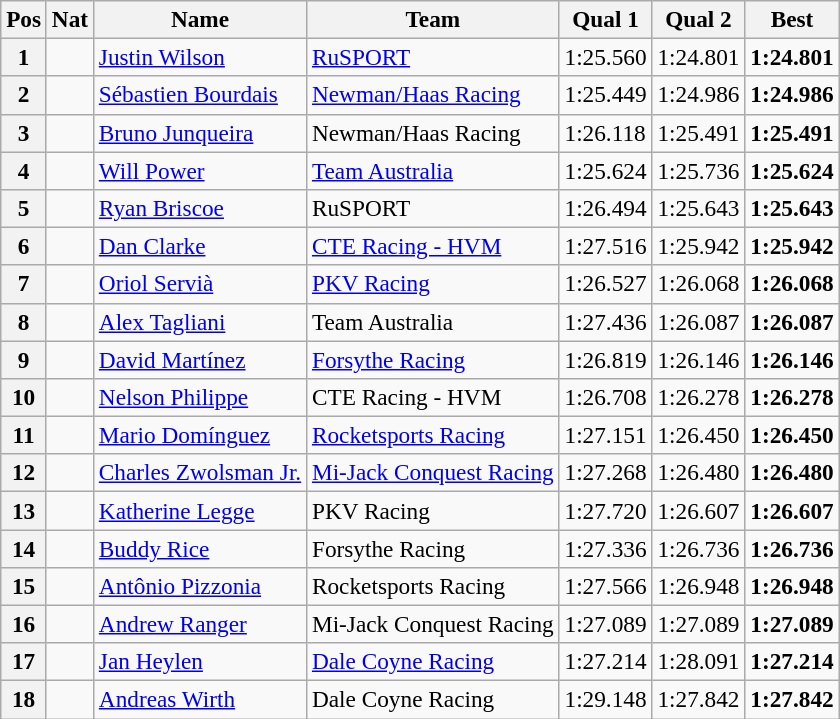<table class="wikitable" style="font-size: 97%;">
<tr>
<th>Pos</th>
<th>Nat</th>
<th>Name</th>
<th>Team</th>
<th>Qual 1</th>
<th>Qual 2</th>
<th>Best</th>
</tr>
<tr>
<th>1</th>
<td></td>
<td><a href='#'>Justin Wilson</a></td>
<td><a href='#'>RuSPORT</a></td>
<td>1:25.560</td>
<td>1:24.801</td>
<td><strong>1:24.801</strong></td>
</tr>
<tr>
<th>2</th>
<td></td>
<td><a href='#'>Sébastien Bourdais</a></td>
<td><a href='#'>Newman/Haas Racing</a></td>
<td>1:25.449</td>
<td>1:24.986</td>
<td><strong>1:24.986</strong></td>
</tr>
<tr>
<th>3</th>
<td></td>
<td><a href='#'>Bruno Junqueira</a></td>
<td>Newman/Haas Racing</td>
<td>1:26.118</td>
<td>1:25.491</td>
<td><strong>1:25.491</strong></td>
</tr>
<tr>
<th>4</th>
<td></td>
<td><a href='#'>Will Power</a></td>
<td><a href='#'>Team Australia</a></td>
<td>1:25.624</td>
<td>1:25.736</td>
<td><strong>1:25.624</strong></td>
</tr>
<tr>
<th>5</th>
<td></td>
<td><a href='#'>Ryan Briscoe</a></td>
<td>RuSPORT</td>
<td>1:26.494</td>
<td>1:25.643</td>
<td><strong>1:25.643</strong></td>
</tr>
<tr>
<th>6</th>
<td></td>
<td><a href='#'>Dan Clarke</a></td>
<td><a href='#'>CTE Racing - HVM</a></td>
<td>1:27.516</td>
<td>1:25.942</td>
<td><strong>1:25.942</strong></td>
</tr>
<tr>
<th>7</th>
<td></td>
<td><a href='#'>Oriol Servià</a></td>
<td><a href='#'>PKV Racing</a></td>
<td>1:26.527</td>
<td>1:26.068</td>
<td><strong>1:26.068</strong></td>
</tr>
<tr>
<th>8</th>
<td></td>
<td><a href='#'>Alex Tagliani</a></td>
<td>Team Australia</td>
<td>1:27.436</td>
<td>1:26.087</td>
<td><strong>1:26.087</strong></td>
</tr>
<tr>
<th>9</th>
<td></td>
<td><a href='#'>David Martínez</a></td>
<td><a href='#'>Forsythe Racing</a></td>
<td>1:26.819</td>
<td>1:26.146</td>
<td><strong>1:26.146</strong></td>
</tr>
<tr>
<th>10</th>
<td></td>
<td><a href='#'>Nelson Philippe</a></td>
<td>CTE Racing - HVM</td>
<td>1:26.708</td>
<td>1:26.278</td>
<td><strong>1:26.278</strong></td>
</tr>
<tr>
<th>11</th>
<td></td>
<td><a href='#'>Mario Domínguez</a></td>
<td><a href='#'>Rocketsports Racing</a></td>
<td>1:27.151</td>
<td>1:26.450</td>
<td><strong>1:26.450</strong></td>
</tr>
<tr>
<th>12</th>
<td></td>
<td><a href='#'>Charles Zwolsman Jr.</a></td>
<td><a href='#'>Mi-Jack Conquest Racing</a></td>
<td>1:27.268</td>
<td>1:26.480</td>
<td><strong>1:26.480</strong></td>
</tr>
<tr>
<th>13</th>
<td></td>
<td><a href='#'>Katherine Legge</a></td>
<td>PKV Racing</td>
<td>1:27.720</td>
<td>1:26.607</td>
<td><strong>1:26.607</strong></td>
</tr>
<tr>
<th>14</th>
<td></td>
<td><a href='#'>Buddy Rice</a></td>
<td>Forsythe Racing</td>
<td>1:27.336</td>
<td>1:26.736</td>
<td><strong>1:26.736</strong></td>
</tr>
<tr>
<th>15</th>
<td></td>
<td><a href='#'>Antônio Pizzonia</a></td>
<td>Rocketsports Racing</td>
<td>1:27.566</td>
<td>1:26.948</td>
<td><strong>1:26.948</strong></td>
</tr>
<tr>
<th>16</th>
<td></td>
<td><a href='#'>Andrew Ranger</a></td>
<td>Mi-Jack Conquest Racing</td>
<td>1:27.089</td>
<td>1:27.089</td>
<td><strong>1:27.089</strong></td>
</tr>
<tr>
<th>17</th>
<td></td>
<td><a href='#'>Jan Heylen</a></td>
<td><a href='#'>Dale Coyne Racing</a></td>
<td>1:27.214</td>
<td>1:28.091</td>
<td><strong>1:27.214</strong></td>
</tr>
<tr>
<th>18</th>
<td></td>
<td><a href='#'>Andreas Wirth</a></td>
<td>Dale Coyne Racing</td>
<td>1:29.148</td>
<td>1:27.842</td>
<td><strong>1:27.842</strong></td>
</tr>
</table>
